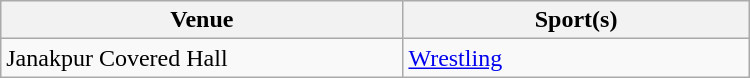<table class="wikitable sortable" style="width:500px;">
<tr>
<th width="36%">Venue</th>
<th width="31%">Sport(s)</th>
</tr>
<tr>
<td>Janakpur Covered Hall</td>
<td><a href='#'>Wrestling</a></td>
</tr>
</table>
